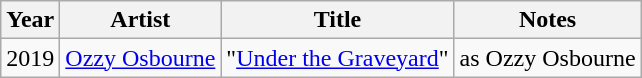<table class="wikitable plainrowheaders sortable">
<tr>
<th scope="col">Year</th>
<th scope="col">Artist</th>
<th scope="col">Title</th>
<th scope="col">Notes</th>
</tr>
<tr>
<td>2019</td>
<td><a href='#'>Ozzy Osbourne</a></td>
<td>"<a href='#'>Under the Graveyard</a>"</td>
<td>as Ozzy Osbourne</td>
</tr>
</table>
